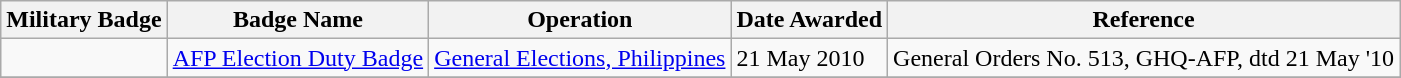<table class="wikitable">
<tr>
<th>Military Badge</th>
<th>Badge Name</th>
<th>Operation</th>
<th>Date Awarded</th>
<th>Reference</th>
</tr>
<tr>
<td></td>
<td><a href='#'>AFP Election Duty Badge</a></td>
<td><a href='#'>General Elections, Philippines</a></td>
<td>21 May 2010</td>
<td>General Orders No. 513, GHQ-AFP, dtd 21 May '10</td>
</tr>
<tr>
</tr>
</table>
